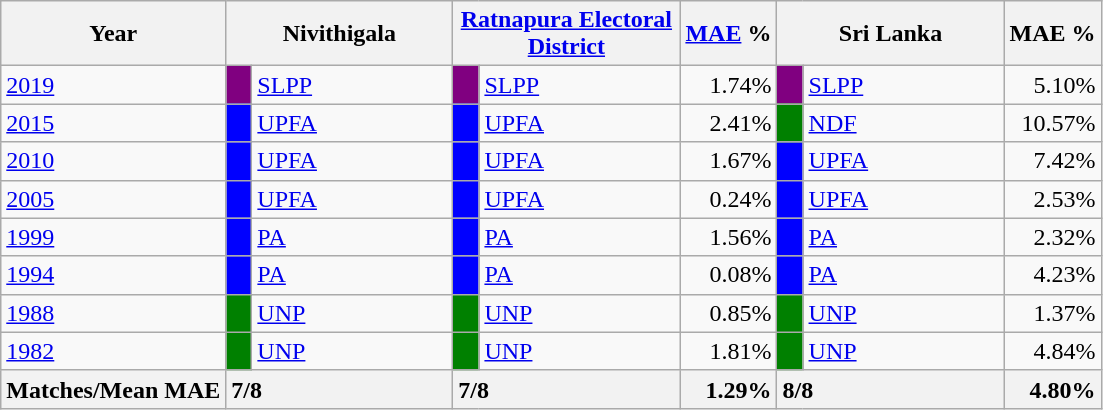<table class="wikitable">
<tr>
<th>Year</th>
<th colspan="2" width="144px">Nivithigala</th>
<th colspan="2" width="144px"><a href='#'>Ratnapura Electoral District</a></th>
<th><a href='#'>MAE</a> %</th>
<th colspan="2" width="144px">Sri Lanka</th>
<th>MAE %</th>
</tr>
<tr>
<td><a href='#'>2019</a></td>
<td style="background-color:purple;" width="10px"></td>
<td style="text-align:left;"><a href='#'>SLPP</a></td>
<td style="background-color:purple;" width="10px"></td>
<td style="text-align:left;"><a href='#'>SLPP</a></td>
<td style="text-align:right;">1.74%</td>
<td style="background-color:purple;" width="10px"></td>
<td style="text-align:left;"><a href='#'>SLPP</a></td>
<td style="text-align:right;">5.10%</td>
</tr>
<tr>
<td><a href='#'>2015</a></td>
<td style="background-color:blue;" width="10px"></td>
<td style="text-align:left;"><a href='#'>UPFA</a></td>
<td style="background-color:blue;" width="10px"></td>
<td style="text-align:left;"><a href='#'>UPFA</a></td>
<td style="text-align:right;">2.41%</td>
<td style="background-color:green;" width="10px"></td>
<td style="text-align:left;"><a href='#'>NDF</a></td>
<td style="text-align:right;">10.57%</td>
</tr>
<tr>
<td><a href='#'>2010</a></td>
<td style="background-color:blue;" width="10px"></td>
<td style="text-align:left;"><a href='#'>UPFA</a></td>
<td style="background-color:blue;" width="10px"></td>
<td style="text-align:left;"><a href='#'>UPFA</a></td>
<td style="text-align:right;">1.67%</td>
<td style="background-color:blue;" width="10px"></td>
<td style="text-align:left;"><a href='#'>UPFA</a></td>
<td style="text-align:right;">7.42%</td>
</tr>
<tr>
<td><a href='#'>2005</a></td>
<td style="background-color:blue;" width="10px"></td>
<td style="text-align:left;"><a href='#'>UPFA</a></td>
<td style="background-color:blue;" width="10px"></td>
<td style="text-align:left;"><a href='#'>UPFA</a></td>
<td style="text-align:right;">0.24%</td>
<td style="background-color:blue;" width="10px"></td>
<td style="text-align:left;"><a href='#'>UPFA</a></td>
<td style="text-align:right;">2.53%</td>
</tr>
<tr>
<td><a href='#'>1999</a></td>
<td style="background-color:blue;" width="10px"></td>
<td style="text-align:left;"><a href='#'>PA</a></td>
<td style="background-color:blue;" width="10px"></td>
<td style="text-align:left;"><a href='#'>PA</a></td>
<td style="text-align:right;">1.56%</td>
<td style="background-color:blue;" width="10px"></td>
<td style="text-align:left;"><a href='#'>PA</a></td>
<td style="text-align:right;">2.32%</td>
</tr>
<tr>
<td><a href='#'>1994</a></td>
<td style="background-color:blue;" width="10px"></td>
<td style="text-align:left;"><a href='#'>PA</a></td>
<td style="background-color:blue;" width="10px"></td>
<td style="text-align:left;"><a href='#'>PA</a></td>
<td style="text-align:right;">0.08%</td>
<td style="background-color:blue;" width="10px"></td>
<td style="text-align:left;"><a href='#'>PA</a></td>
<td style="text-align:right;">4.23%</td>
</tr>
<tr>
<td><a href='#'>1988</a></td>
<td style="background-color:green;" width="10px"></td>
<td style="text-align:left;"><a href='#'>UNP</a></td>
<td style="background-color:green;" width="10px"></td>
<td style="text-align:left;"><a href='#'>UNP</a></td>
<td style="text-align:right;">0.85%</td>
<td style="background-color:green;" width="10px"></td>
<td style="text-align:left;"><a href='#'>UNP</a></td>
<td style="text-align:right;">1.37%</td>
</tr>
<tr>
<td><a href='#'>1982</a></td>
<td style="background-color:green;" width="10px"></td>
<td style="text-align:left;"><a href='#'>UNP</a></td>
<td style="background-color:green;" width="10px"></td>
<td style="text-align:left;"><a href='#'>UNP</a></td>
<td style="text-align:right;">1.81%</td>
<td style="background-color:green;" width="10px"></td>
<td style="text-align:left;"><a href='#'>UNP</a></td>
<td style="text-align:right;">4.84%</td>
</tr>
<tr>
<th>Matches/Mean MAE</th>
<th style="text-align:left;"colspan="2" width="144px">7/8</th>
<th style="text-align:left;"colspan="2" width="144px">7/8</th>
<th style="text-align:right;">1.29%</th>
<th style="text-align:left;"colspan="2" width="144px">8/8</th>
<th style="text-align:right;">4.80%</th>
</tr>
</table>
